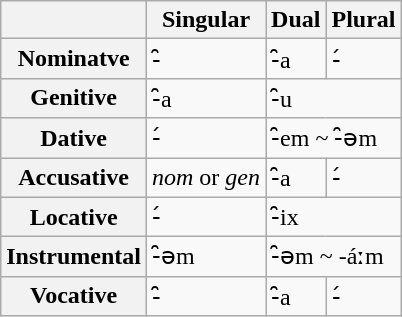<table class="wikitable">
<tr>
<th></th>
<th>Singular</th>
<th>Dual</th>
<th>Plural</th>
</tr>
<tr>
<th>Nominatve</th>
<td>-̑</td>
<td>-̑a</td>
<td>-́</td>
</tr>
<tr>
<th>Genitive</th>
<td>-̑a</td>
<td colspan="2">-̑u</td>
</tr>
<tr>
<th>Dative</th>
<td>-́</td>
<td colspan="2">-̑em ~ -̑əm</td>
</tr>
<tr>
<th>Accusative</th>
<td><em>nom</em> or <em>gen</em></td>
<td>-̑a</td>
<td>-́</td>
</tr>
<tr>
<th>Locative</th>
<td>-́</td>
<td colspan="2">-̑ix</td>
</tr>
<tr>
<th>Instrumental</th>
<td>-̑əm</td>
<td colspan="2">-̑əm ~ -áːm</td>
</tr>
<tr>
<th>Vocative</th>
<td>-̑</td>
<td>-̑a</td>
<td>-́</td>
</tr>
</table>
